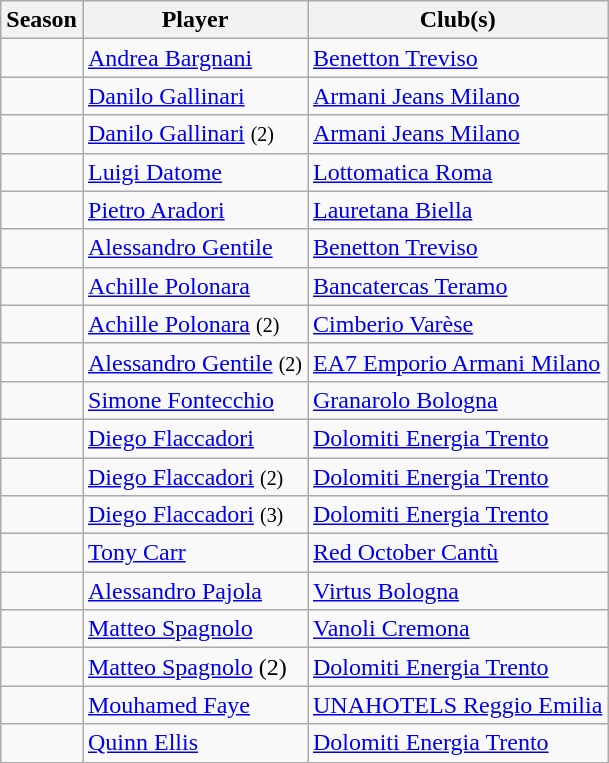<table class="wikitable sortable">
<tr>
<th>Season</th>
<th>Player</th>
<th>Club(s)</th>
</tr>
<tr>
<td></td>
<td> <a href='#'>Andrea Bargnani</a></td>
<td><a href='#'>Benetton Treviso</a></td>
</tr>
<tr>
<td></td>
<td> <a href='#'>Danilo Gallinari</a></td>
<td><a href='#'>Armani Jeans Milano</a></td>
</tr>
<tr>
<td></td>
<td> <a href='#'>Danilo Gallinari</a> <small>(2)</small></td>
<td><a href='#'>Armani Jeans Milano</a></td>
</tr>
<tr>
<td></td>
<td> <a href='#'>Luigi Datome</a></td>
<td><a href='#'>Lottomatica Roma</a></td>
</tr>
<tr>
<td></td>
<td> <a href='#'>Pietro Aradori</a></td>
<td><a href='#'>Lauretana Biella</a></td>
</tr>
<tr>
<td></td>
<td> <a href='#'>Alessandro Gentile</a></td>
<td><a href='#'>Benetton Treviso</a></td>
</tr>
<tr>
<td></td>
<td> <a href='#'>Achille Polonara</a></td>
<td><a href='#'>Bancatercas Teramo</a></td>
</tr>
<tr>
<td></td>
<td> <a href='#'>Achille Polonara</a> <small>(2)</small></td>
<td><a href='#'>Cimberio Varèse</a></td>
</tr>
<tr>
<td></td>
<td> <a href='#'>Alessandro Gentile</a> <small>(2)</small></td>
<td><a href='#'>EA7 Emporio Armani Milano</a></td>
</tr>
<tr>
<td></td>
<td> <a href='#'>Simone Fontecchio</a></td>
<td><a href='#'>Granarolo Bologna</a></td>
</tr>
<tr>
<td></td>
<td> <a href='#'>Diego Flaccadori</a></td>
<td><a href='#'>Dolomiti Energia Trento</a></td>
</tr>
<tr>
<td></td>
<td> <a href='#'>Diego Flaccadori</a> <small>(2)</small></td>
<td><a href='#'>Dolomiti Energia Trento</a></td>
</tr>
<tr>
<td></td>
<td> <a href='#'>Diego Flaccadori</a> <small>(3)</small></td>
<td><a href='#'>Dolomiti Energia Trento</a></td>
</tr>
<tr>
<td></td>
<td> <a href='#'>Tony Carr</a></td>
<td><a href='#'>Red October Cantù</a></td>
</tr>
<tr>
<td></td>
<td> <a href='#'>Alessandro Pajola</a></td>
<td><a href='#'>Virtus Bologna</a></td>
</tr>
<tr>
<td></td>
<td> <a href='#'>Matteo Spagnolo</a></td>
<td><a href='#'>Vanoli Cremona</a></td>
</tr>
<tr>
<td></td>
<td> <a href='#'>Matteo Spagnolo</a> (2)</td>
<td><a href='#'>Dolomiti Energia Trento</a></td>
</tr>
<tr>
<td></td>
<td> <a href='#'>Mouhamed Faye</a></td>
<td><a href='#'>UNAHOTELS Reggio Emilia</a></td>
</tr>
<tr>
<td></td>
<td> <a href='#'>Quinn Ellis</a></td>
<td><a href='#'>Dolomiti Energia Trento</a></td>
</tr>
</table>
